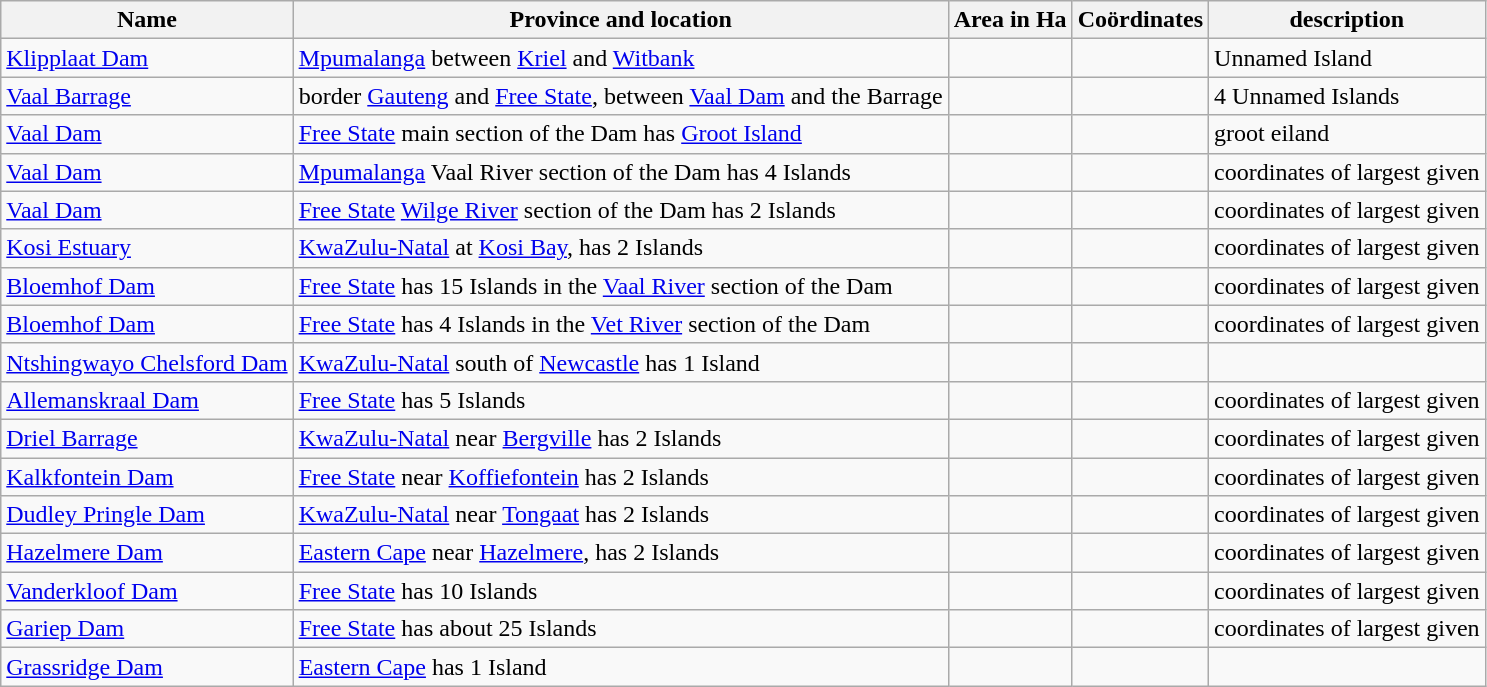<table class="wikitable sortable">
<tr>
<th>Name</th>
<th>Province and location</th>
<th>Area in Ha</th>
<th>Coördinates</th>
<th>description</th>
</tr>
<tr>
<td><a href='#'>Klipplaat Dam</a></td>
<td><a href='#'>Mpumalanga</a> between <a href='#'>Kriel</a> and <a href='#'>Witbank</a></td>
<td></td>
<td></td>
<td>Unnamed Island</td>
</tr>
<tr>
<td><a href='#'>Vaal Barrage</a></td>
<td>border <a href='#'>Gauteng</a> and <a href='#'>Free State</a>, between <a href='#'>Vaal Dam</a> and the Barrage</td>
<td></td>
<td></td>
<td>4 Unnamed Islands</td>
</tr>
<tr>
<td><a href='#'>Vaal Dam</a></td>
<td><a href='#'>Free State</a> main section of the Dam has <a href='#'>Groot Island</a></td>
<td></td>
<td></td>
<td>groot eiland</td>
</tr>
<tr>
<td><a href='#'>Vaal Dam</a></td>
<td><a href='#'>Mpumalanga</a> Vaal River section of the Dam has 4 Islands</td>
<td></td>
<td></td>
<td>coordinates of largest given</td>
</tr>
<tr>
<td><a href='#'>Vaal Dam</a></td>
<td><a href='#'>Free State</a> <a href='#'>Wilge River</a> section of the Dam has 2 Islands</td>
<td></td>
<td></td>
<td>coordinates of largest given</td>
</tr>
<tr>
<td><a href='#'>Kosi Estuary</a></td>
<td><a href='#'>KwaZulu-Natal</a> at <a href='#'>Kosi Bay</a>, has 2 Islands</td>
<td></td>
<td></td>
<td>coordinates of largest given</td>
</tr>
<tr>
<td><a href='#'>Bloemhof Dam</a></td>
<td><a href='#'>Free State</a> has 15 Islands in the <a href='#'>Vaal River</a> section of the Dam</td>
<td></td>
<td></td>
<td>coordinates of largest given</td>
</tr>
<tr>
<td><a href='#'>Bloemhof Dam</a></td>
<td><a href='#'>Free State</a> has 4 Islands in the <a href='#'>Vet River</a> section of the Dam</td>
<td></td>
<td></td>
<td>coordinates of largest given</td>
</tr>
<tr>
<td><a href='#'>Ntshingwayo Chelsford Dam</a></td>
<td><a href='#'>KwaZulu-Natal</a> south of <a href='#'>Newcastle</a> has 1 Island</td>
<td></td>
<td></td>
<td></td>
</tr>
<tr>
<td><a href='#'>Allemanskraal Dam</a></td>
<td><a href='#'>Free State</a> has 5 Islands</td>
<td></td>
<td></td>
<td>coordinates of largest given</td>
</tr>
<tr>
<td><a href='#'>Driel Barrage</a></td>
<td><a href='#'>KwaZulu-Natal</a> near <a href='#'>Bergville</a> has 2 Islands</td>
<td></td>
<td></td>
<td>coordinates of largest given</td>
</tr>
<tr>
<td><a href='#'>Kalkfontein Dam</a></td>
<td><a href='#'>Free State</a> near <a href='#'>Koffiefontein</a> has 2 Islands</td>
<td></td>
<td></td>
<td>coordinates of largest given</td>
</tr>
<tr>
<td><a href='#'>Dudley Pringle Dam</a></td>
<td><a href='#'>KwaZulu-Natal</a> near <a href='#'>Tongaat</a> has 2 Islands</td>
<td></td>
<td></td>
<td>coordinates of largest given</td>
</tr>
<tr>
<td><a href='#'>Hazelmere Dam</a></td>
<td><a href='#'>Eastern Cape</a> near <a href='#'>Hazelmere</a>, has 2 Islands</td>
<td></td>
<td></td>
<td>coordinates of largest given</td>
</tr>
<tr>
<td><a href='#'>Vanderkloof Dam</a></td>
<td><a href='#'>Free State</a> has 10 Islands</td>
<td></td>
<td></td>
<td>coordinates of largest given</td>
</tr>
<tr>
<td><a href='#'>Gariep Dam</a></td>
<td><a href='#'>Free State</a> has about 25 Islands</td>
<td></td>
<td></td>
<td>coordinates of largest given</td>
</tr>
<tr>
<td><a href='#'>Grassridge Dam</a></td>
<td><a href='#'>Eastern Cape</a> has 1 Island</td>
<td></td>
<td></td>
<td></td>
</tr>
</table>
